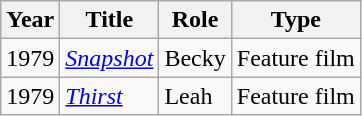<table class="wikitable">
<tr>
<th>Year</th>
<th>Title</th>
<th>Role</th>
<th>Type</th>
</tr>
<tr>
<td>1979</td>
<td><em><a href='#'>Snapshot</a></em></td>
<td>Becky</td>
<td>Feature film</td>
</tr>
<tr>
<td>1979</td>
<td><em><a href='#'>Thirst</a></em></td>
<td>Leah</td>
<td>Feature film</td>
</tr>
</table>
